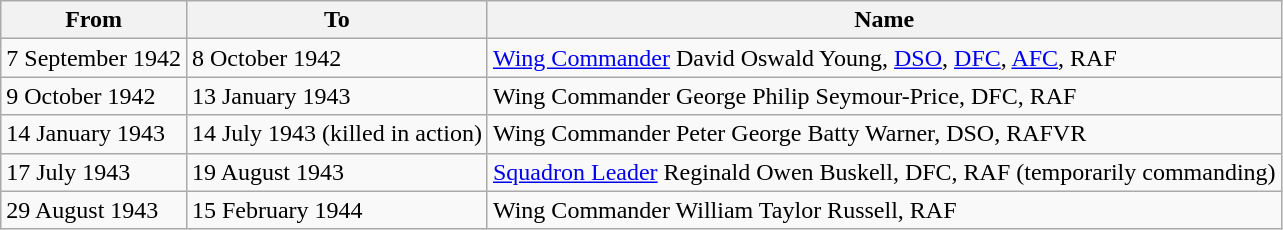<table class="wikitable">
<tr>
<th>From</th>
<th>To</th>
<th>Name</th>
</tr>
<tr>
<td>7 September 1942</td>
<td>8 October 1942</td>
<td><a href='#'>Wing Commander</a> David Oswald Young, <a href='#'>DSO</a>, <a href='#'>DFC</a>, <a href='#'>AFC</a>, RAF</td>
</tr>
<tr>
<td>9 October 1942</td>
<td>13 January 1943</td>
<td>Wing Commander George Philip Seymour-Price, DFC, RAF</td>
</tr>
<tr>
<td>14 January 1943</td>
<td>14 July 1943 (killed in action)</td>
<td>Wing Commander Peter George Batty Warner, DSO, RAFVR</td>
</tr>
<tr>
<td>17 July 1943</td>
<td>19 August 1943</td>
<td><a href='#'>Squadron Leader</a> Reginald Owen Buskell, DFC, RAF (temporarily commanding)</td>
</tr>
<tr>
<td>29 August 1943</td>
<td>15 February 1944</td>
<td>Wing Commander William Taylor Russell, RAF</td>
</tr>
</table>
